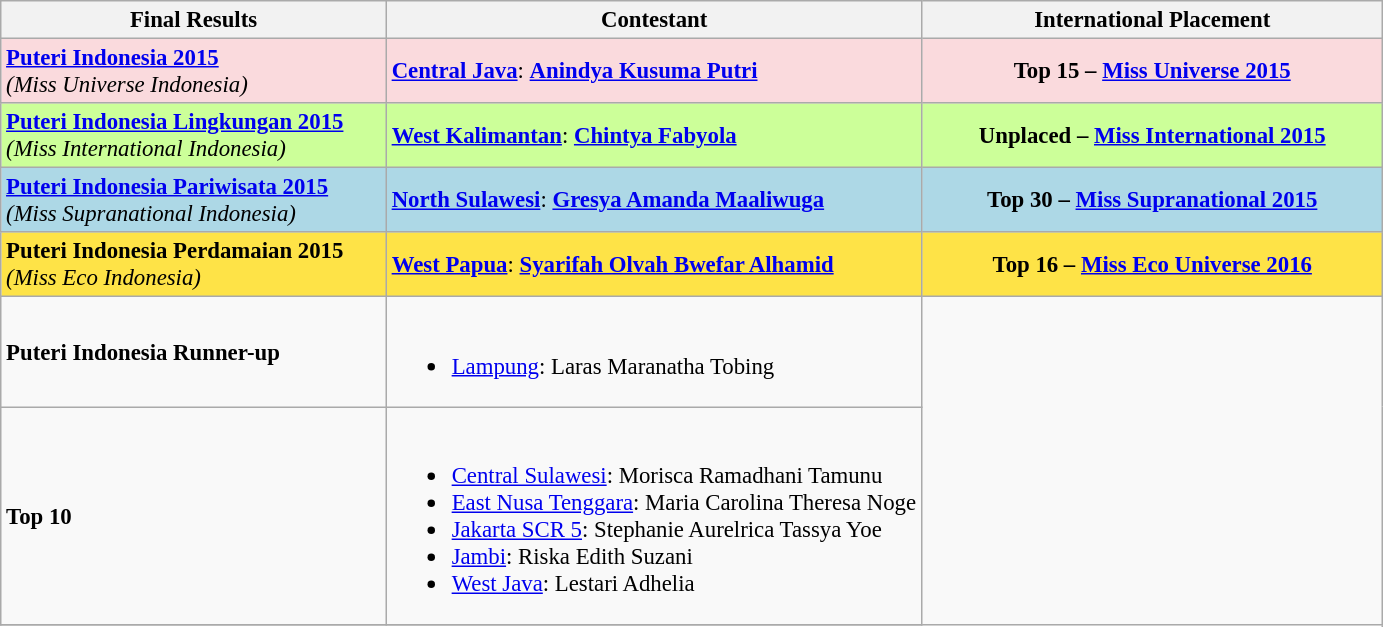<table class="wikitable sortable" style="font-size:95%;">
<tr>
<th width="250">Final Results</th>
<th width="350">Contestant</th>
<th width="300">International Placement</th>
</tr>
<tr>
<td style="background:#fadadd;"><strong><a href='#'>Puteri Indonesia 2015</a></strong><br><em>(Miss Universe Indonesia)</em></td>
<td style="background:#fadadd;"> <strong><a href='#'>Central Java</a></strong>: <strong><a href='#'>Anindya Kusuma Putri</a></strong></td>
<th style="background:#fadadd;">Top 15 – <a href='#'>Miss Universe 2015</a></th>
</tr>
<tr>
<td style="background:#ccff99;"><strong><a href='#'>Puteri Indonesia Lingkungan 2015</a></strong><br><em>(Miss International Indonesia)</em></td>
<td style="background:#ccff99;">  <strong><a href='#'>West Kalimantan</a></strong>: <strong><a href='#'>Chintya Fabyola</a></strong></td>
<th style="background:#ccff99;">Unplaced – <a href='#'>Miss International 2015</a></th>
</tr>
<tr>
<td style="background:#ADD8E6;"><strong><a href='#'>Puteri Indonesia Pariwisata 2015</a></strong><br><em>(Miss Supranational Indonesia)</em></td>
<td style="background:#ADD8E6;"> <strong><a href='#'>North Sulawesi</a></strong>: <strong><a href='#'>Gresya Amanda Maaliwuga</a></strong></td>
<th style="background:#ADD8E6;">Top 30 – <a href='#'>Miss Supranational 2015</a></th>
</tr>
<tr>
<td style="background:#FEE347;"><strong>Puteri Indonesia Perdamaian 2015</strong><br><em>(Miss Eco Indonesia)</em></td>
<td style="background:#FEE347;"> <strong><a href='#'>West Papua</a></strong>: <strong><a href='#'>Syarifah Olvah Bwefar Alhamid</a></strong></td>
<th style="background:#FEE347;">Top 16 – <a href='#'>Miss Eco Universe 2016</a></th>
</tr>
<tr>
<td><strong>Puteri Indonesia Runner-up</strong></td>
<td><br><ul><li> <a href='#'>Lampung</a>: Laras Maranatha Tobing</li></ul></td>
</tr>
<tr>
<td><strong>Top 10</strong></td>
<td><br><ul><li> <a href='#'>Central Sulawesi</a>: Morisca Ramadhani Tamunu</li><li> <a href='#'>East Nusa Tenggara</a>: Maria Carolina Theresa Noge</li><li> <a href='#'>Jakarta SCR 5</a>: Stephanie Aurelrica Tassya Yoe</li><li> <a href='#'>Jambi</a>: Riska Edith Suzani</li><li> <a href='#'>West Java</a>: Lestari Adhelia</li></ul></td>
</tr>
<tr>
</tr>
</table>
